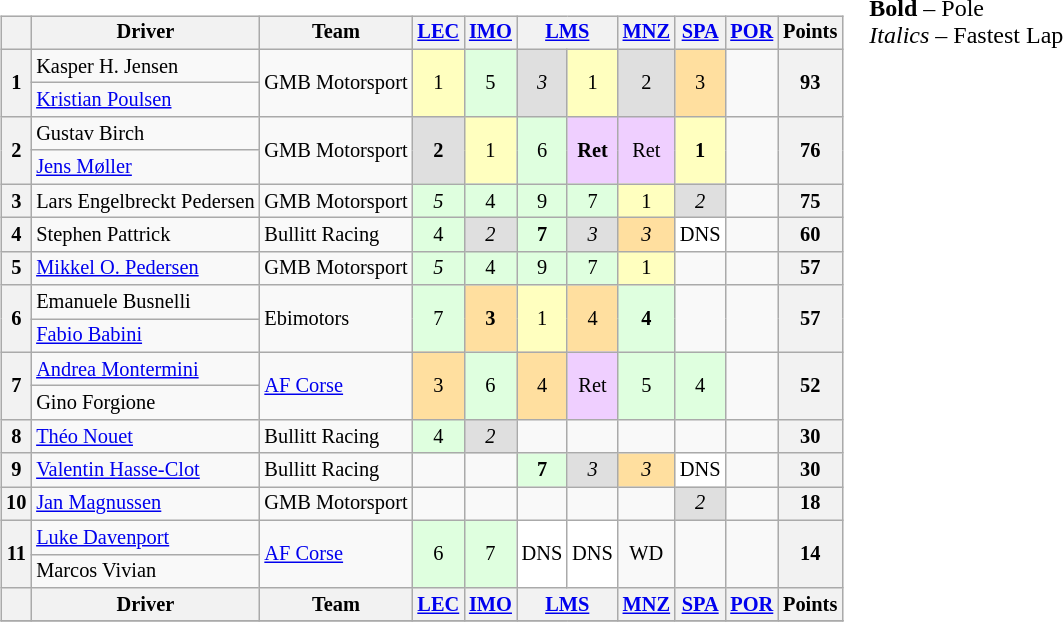<table>
<tr>
<td valign="top"><br><table class="wikitable" style="font-size:85%; text-align:center;">
<tr>
<th></th>
<th>Driver</th>
<th>Team</th>
<th><a href='#'>LEC</a><br></th>
<th><a href='#'>IMO</a><br></th>
<th colspan=2><a href='#'>LMS</a><br></th>
<th><a href='#'>MNZ</a><br></th>
<th><a href='#'>SPA</a><br></th>
<th><a href='#'>POR</a><br></th>
<th>Points</th>
</tr>
<tr>
<th rowspan="2">1</th>
<td align="left"> Kasper H. Jensen</td>
<td rowspan="2" align="left"> GMB Motorsport</td>
<td rowspan="2" style="background:#ffffbf;">1</td>
<td rowspan="2" style="background:#dfffdf;">5</td>
<td rowspan="2" style="background:#dfdfdf;"><em>3</em></td>
<td rowspan="2" style="background:#ffffbf;">1</td>
<td rowspan="2" style="background:#dfdfdf;">2</td>
<td rowspan="2" style="background:#ffdf9f;">3</td>
<td rowspan="2"></td>
<th rowspan="2">93</th>
</tr>
<tr>
<td align="left"> <a href='#'>Kristian Poulsen</a></td>
</tr>
<tr>
<th rowspan="2">2</th>
<td align="left"> Gustav Birch</td>
<td rowspan="2" align="left"> GMB Motorsport</td>
<td rowspan="2" style="background:#dfdfdf;"><strong>2</strong></td>
<td rowspan="2" style="background:#ffffbf;">1</td>
<td rowspan="2" style="background:#dfffdf;">6</td>
<td rowspan="2" style="background:#efcfff;"><strong>Ret</strong></td>
<td rowspan="2" style="background:#efcfff;">Ret</td>
<td rowspan="2" style="background:#ffffbf;"><strong>1</strong></td>
<td rowspan="2"></td>
<th rowspan="2">76</th>
</tr>
<tr>
<td align="left"> <a href='#'>Jens Møller</a></td>
</tr>
<tr>
<th>3</th>
<td align="left"> Lars Engelbreckt Pedersen</td>
<td align="left"> GMB Motorsport</td>
<td style="background:#dfffdf;"><em>5</em></td>
<td style="background:#dfffdf;">4</td>
<td style="background:#dfffdf;">9</td>
<td style="background:#dfffdf;">7</td>
<td style="background:#ffffbf;">1</td>
<td style="background:#dfdfdf;"><em>2</em></td>
<td></td>
<th>75</th>
</tr>
<tr>
<th>4</th>
<td align="left"> Stephen Pattrick</td>
<td align="left"> Bullitt Racing</td>
<td style="background:#dfffdf;">4</td>
<td style="background:#dfdfdf;"><em>2</em></td>
<td style="background:#dfffdf;"><strong>7</strong></td>
<td style="background:#dfdfdf;"><em>3</em></td>
<td style="background:#ffdf9f;"><em>3</em></td>
<td style="background:#ffffff;">DNS</td>
<td></td>
<th>60</th>
</tr>
<tr>
<th>5</th>
<td align="left"> <a href='#'>Mikkel O. Pedersen</a></td>
<td align="left"> GMB Motorsport</td>
<td style="background:#dfffdf;"><em>5</em></td>
<td style="background:#dfffdf;">4</td>
<td style="background:#dfffdf;">9</td>
<td style="background:#dfffdf;">7</td>
<td style="background:#ffffbf;">1</td>
<td></td>
<td></td>
<th>57</th>
</tr>
<tr>
<th rowspan="2">6</th>
<td align="left"> Emanuele Busnelli</td>
<td rowspan="2" align="left"> Ebimotors</td>
<td rowspan="2" style="background:#dfffdf;">7</td>
<td rowspan="2" style="background:#ffdf9f;"><strong>3</strong></td>
<td rowspan="2" style="background:#ffffbf;">1</td>
<td rowspan="2" style="background:#ffdf9f;">4</td>
<td rowspan="2" style="background:#dfffdf;"><strong>4</strong></td>
<td rowspan="2"></td>
<td rowspan="2"></td>
<th rowspan="2">57</th>
</tr>
<tr>
<td align="left"> <a href='#'>Fabio Babini</a></td>
</tr>
<tr>
<th rowspan="2">7</th>
<td align="left"> <a href='#'>Andrea Montermini</a></td>
<td rowspan="2" align="left"> <a href='#'>AF Corse</a></td>
<td rowspan="2" style="background:#ffdf9f;">3</td>
<td rowspan="2" style="background:#dfffdf;">6</td>
<td rowspan="2" style="background:#ffdf9f;">4</td>
<td rowspan="2" style="background:#efcfff;">Ret</td>
<td rowspan="2" style="background:#dfffdf;">5</td>
<td rowspan="2" style="background:#dfffdf;">4</td>
<td rowspan="2"></td>
<th rowspan="2">52</th>
</tr>
<tr>
<td align="left"> Gino Forgione</td>
</tr>
<tr>
<th>8</th>
<td align="left"> <a href='#'>Théo Nouet</a></td>
<td align="left"> Bullitt Racing</td>
<td style="background:#dfffdf;">4</td>
<td style="background:#dfdfdf;"><em>2</em></td>
<td></td>
<td></td>
<td></td>
<td></td>
<td></td>
<th>30</th>
</tr>
<tr>
<th>9</th>
<td align="left"> <a href='#'>Valentin Hasse-Clot</a></td>
<td align="left"> Bullitt Racing</td>
<td></td>
<td></td>
<td style="background:#dfffdf;"><strong>7</strong></td>
<td style="background:#dfdfdf;"><em>3</em></td>
<td style="background:#ffdf9f;"><em>3</em></td>
<td style="background:#ffffff;">DNS</td>
<td></td>
<th>30</th>
</tr>
<tr>
<th>10</th>
<td align="left"> <a href='#'>Jan Magnussen</a></td>
<td align="left"> GMB Motorsport</td>
<td></td>
<td></td>
<td></td>
<td></td>
<td></td>
<td style="background:#dfdfdf;"><em>2</em></td>
<td></td>
<th>18</th>
</tr>
<tr>
<th rowspan="2">11</th>
<td align="left"> <a href='#'>Luke Davenport</a></td>
<td rowspan="2" align="left"> <a href='#'>AF Corse</a></td>
<td rowspan="2" style="background:#dfffdf;">6</td>
<td rowspan="2" style="background:#dfffdf;">7</td>
<td rowspan="2" style="background:#ffffff;">DNS</td>
<td rowspan="2" style="background:#ffffff;">DNS</td>
<td rowspan="2">WD</td>
<td rowspan="2"></td>
<td rowspan="2"></td>
<th rowspan="2">14</th>
</tr>
<tr>
<td align="left"> Marcos Vivian</td>
</tr>
<tr>
<th></th>
<th>Driver</th>
<th>Team</th>
<th><a href='#'>LEC</a><br></th>
<th><a href='#'>IMO</a><br></th>
<th colspan=2><a href='#'>LMS</a><br></th>
<th><a href='#'>MNZ</a><br></th>
<th><a href='#'>SPA</a><br></th>
<th><a href='#'>POR</a><br></th>
<th>Points</th>
</tr>
<tr>
</tr>
</table>
</td>
<td valign="top"><br>
<span><strong>Bold</strong> – Pole<br><em>Italics</em> – Fastest Lap</span></td>
</tr>
</table>
